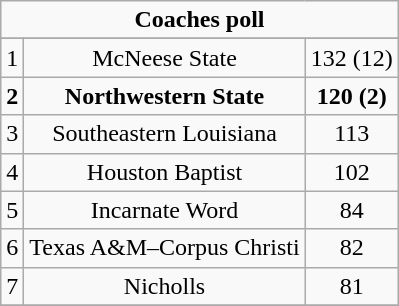<table class="wikitable">
<tr align="center">
<td align="center" Colspan="3"><strong>Coaches poll</strong></td>
</tr>
<tr align="center">
</tr>
<tr align="center">
<td>1</td>
<td>McNeese State</td>
<td>132 (12)</td>
</tr>
<tr align="center">
<td><strong>2</strong></td>
<td><strong>Northwestern State</strong></td>
<td><strong>120 (2)</strong></td>
</tr>
<tr align="center">
<td>3</td>
<td>Southeastern Louisiana</td>
<td>113</td>
</tr>
<tr align="center">
<td>4</td>
<td>Houston Baptist</td>
<td>102</td>
</tr>
<tr align="center">
<td>5</td>
<td>Incarnate Word</td>
<td>84</td>
</tr>
<tr align="center">
<td>6</td>
<td>Texas A&M–Corpus Christi</td>
<td>82</td>
</tr>
<tr align="center">
<td>7</td>
<td>Nicholls</td>
<td>81</td>
</tr>
<tr align="center">
</tr>
</table>
